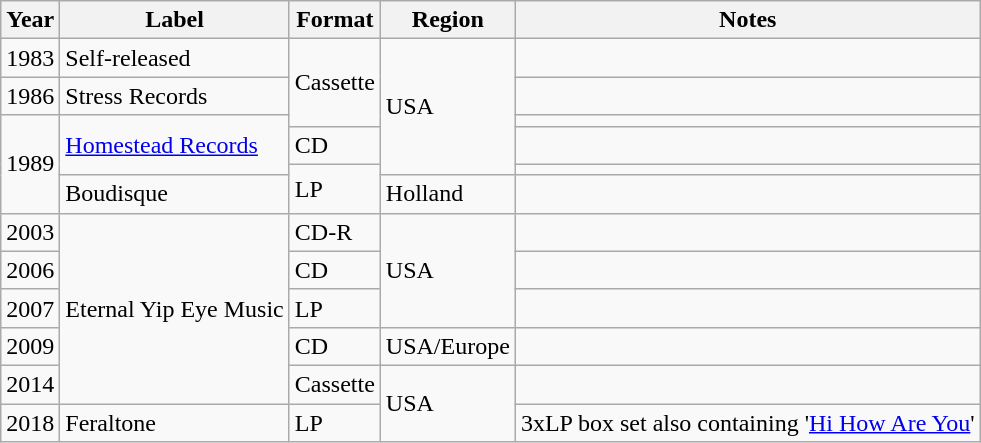<table class="wikitable">
<tr>
<th>Year</th>
<th>Label</th>
<th>Format</th>
<th>Region</th>
<th>Notes</th>
</tr>
<tr>
<td>1983</td>
<td>Self-released</td>
<td rowspan="3">Cassette</td>
<td rowspan="5">USA</td>
<td></td>
</tr>
<tr>
<td>1986</td>
<td>Stress Records</td>
<td></td>
</tr>
<tr>
<td rowspan="4">1989</td>
<td rowspan="3"><a href='#'>Homestead Records</a></td>
<td></td>
</tr>
<tr>
<td>CD</td>
<td></td>
</tr>
<tr>
<td rowspan="2">LP</td>
<td></td>
</tr>
<tr>
<td>Boudisque</td>
<td>Holland</td>
<td></td>
</tr>
<tr>
<td>2003</td>
<td rowspan="5">Eternal Yip Eye Music</td>
<td>CD-R</td>
<td rowspan="3">USA</td>
<td></td>
</tr>
<tr>
<td>2006</td>
<td>CD</td>
<td></td>
</tr>
<tr>
<td>2007</td>
<td>LP</td>
<td></td>
</tr>
<tr>
<td>2009</td>
<td>CD</td>
<td>USA/Europe</td>
<td></td>
</tr>
<tr>
<td>2014</td>
<td>Cassette</td>
<td rowspan="2">USA</td>
<td></td>
</tr>
<tr>
<td>2018</td>
<td>Feraltone</td>
<td>LP</td>
<td>3xLP box set also containing '<a href='#'>Hi How Are You</a>'</td>
</tr>
</table>
